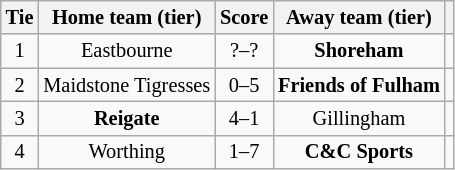<table class="wikitable" style="text-align:center; font-size:85%">
<tr>
<th>Tie</th>
<th>Home team (tier)</th>
<th>Score</th>
<th>Away team (tier)</th>
<th></th>
</tr>
<tr>
<td align="center">1</td>
<td>Eastbourne</td>
<td align="center">?–?</td>
<td><strong>Shoreham</strong></td>
<td></td>
</tr>
<tr>
<td align="center">2</td>
<td>Maidstone Tigresses</td>
<td align="center">0–5</td>
<td><strong>Friends of Fulham</strong></td>
<td></td>
</tr>
<tr>
<td align="center">3</td>
<td><strong>Reigate</strong></td>
<td align="center">4–1</td>
<td>Gillingham</td>
<td></td>
</tr>
<tr>
<td align="center">4</td>
<td>Worthing</td>
<td align="center">1–7</td>
<td><strong>C&C Sports</strong></td>
<td></td>
</tr>
</table>
